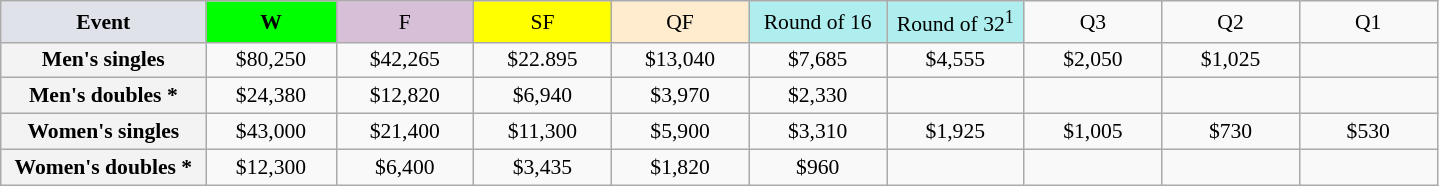<table class=wikitable style=font-size:90%;text-align:center>
<tr>
<td style="width:130px; background:#dfe2e9;"><strong>Event</strong></td>
<td style="width:80px; background:lime;"><strong>W</strong></td>
<td style="width:85px; background:thistle;">F</td>
<td style="width:85px; background:#ff0;">SF</td>
<td style="width:85px; background:#ffebcd;">QF</td>
<td style="width:85px; background:#afeeee;">Round of 16</td>
<td style="width:85px; background:#afeeee;">Round of 32<sup>1</sup></td>
<td width=85>Q3</td>
<td width=85>Q2</td>
<td width=85>Q1</td>
</tr>
<tr>
<td style="background:#f3f3f3;"><strong>Men's singles</strong></td>
<td>$80,250</td>
<td>$42,265</td>
<td>$22.895</td>
<td>$13,040</td>
<td>$7,685</td>
<td>$4,555</td>
<td>$2,050</td>
<td>$1,025</td>
<td></td>
</tr>
<tr>
<td style="background:#f3f3f3;"><strong>Men's doubles *</strong></td>
<td>$24,380</td>
<td>$12,820</td>
<td>$6,940</td>
<td>$3,970</td>
<td>$2,330</td>
<td></td>
<td></td>
<td></td>
<td></td>
</tr>
<tr>
<td style="background:#f3f3f3;"><strong>Women's singles</strong></td>
<td>$43,000</td>
<td>$21,400</td>
<td>$11,300</td>
<td>$5,900</td>
<td>$3,310</td>
<td>$1,925</td>
<td>$1,005</td>
<td>$730</td>
<td>$530</td>
</tr>
<tr>
<td style="background:#f3f3f3;"><strong>Women's doubles *</strong></td>
<td>$12,300</td>
<td>$6,400</td>
<td>$3,435</td>
<td>$1,820</td>
<td>$960</td>
<td></td>
<td></td>
<td></td>
<td></td>
</tr>
</table>
